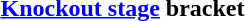<table class="wikitable2 collapsible collapsed">
<tr>
<th align=center><a href='#'>Knockout stage</a> bracket</th>
</tr>
<tr>
<td></td>
</tr>
</table>
